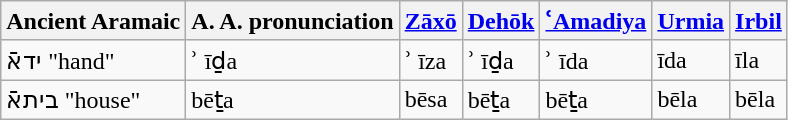<table class="wikitable">
<tr>
<th>Ancient Aramaic</th>
<th>A. A. pronunciation</th>
<th><a href='#'>Zāxō</a></th>
<th><a href='#'>Dehōk</a></th>
<th><a href='#'>ʿAmadiya</a></th>
<th><a href='#'>Urmia</a></th>
<th><a href='#'>Irbil</a></th>
</tr>
<tr>
<td>ידאֿ "hand"</td>
<td>ʾ īḏa</td>
<td>ʾ īza</td>
<td>ʾ īḏa</td>
<td>ʾ īda</td>
<td>īda</td>
<td>īla</td>
</tr>
<tr>
<td>ביתאֿ "house"</td>
<td>bēṯa</td>
<td>bēsa</td>
<td>bēṯa</td>
<td>bēṯa</td>
<td>bēla</td>
<td>bēla</td>
</tr>
</table>
